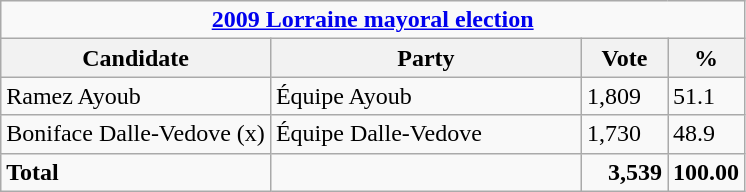<table class="wikitable">
<tr>
<td colspan="4" style="text-align:center;"><strong><a href='#'>2009 Lorraine mayoral election</a></strong></td>
</tr>
<tr>
<th bgcolor="#ddf width="200px">Candidate</th>
<th bgcolor="#ddf" width="200px">Party</th>
<th bgcolor="#ddf" width="50px">Vote</th>
<th bgcolor="#ddf" width="30px">%</th>
</tr>
<tr>
<td>Ramez Ayoub</td>
<td>Équipe Ayoub</td>
<td>1,809</td>
<td>51.1</td>
</tr>
<tr>
<td>Boniface Dalle-Vedove (x)</td>
<td>Équipe Dalle-Vedove</td>
<td>1,730</td>
<td>48.9</td>
</tr>
<tr>
<td><strong>Total</strong></td>
<td></td>
<td align=right><strong>3,539</strong></td>
<td align=right><strong>100.00</strong></td>
</tr>
</table>
